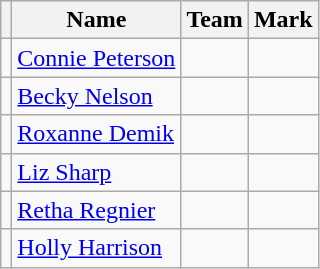<table class=wikitable>
<tr>
<th></th>
<th>Name</th>
<th>Team</th>
<th>Mark</th>
</tr>
<tr>
<td></td>
<td><a href='#'>Connie Peterson</a></td>
<td></td>
<td></td>
</tr>
<tr>
<td></td>
<td><a href='#'>Becky Nelson</a></td>
<td></td>
<td></td>
</tr>
<tr>
<td></td>
<td><a href='#'>Roxanne Demik</a></td>
<td></td>
<td></td>
</tr>
<tr>
<td></td>
<td><a href='#'>Liz Sharp</a></td>
<td></td>
<td></td>
</tr>
<tr>
<td></td>
<td><a href='#'>Retha Regnier</a></td>
<td></td>
<td></td>
</tr>
<tr>
<td></td>
<td><a href='#'>Holly Harrison</a></td>
<td></td>
<td></td>
</tr>
</table>
